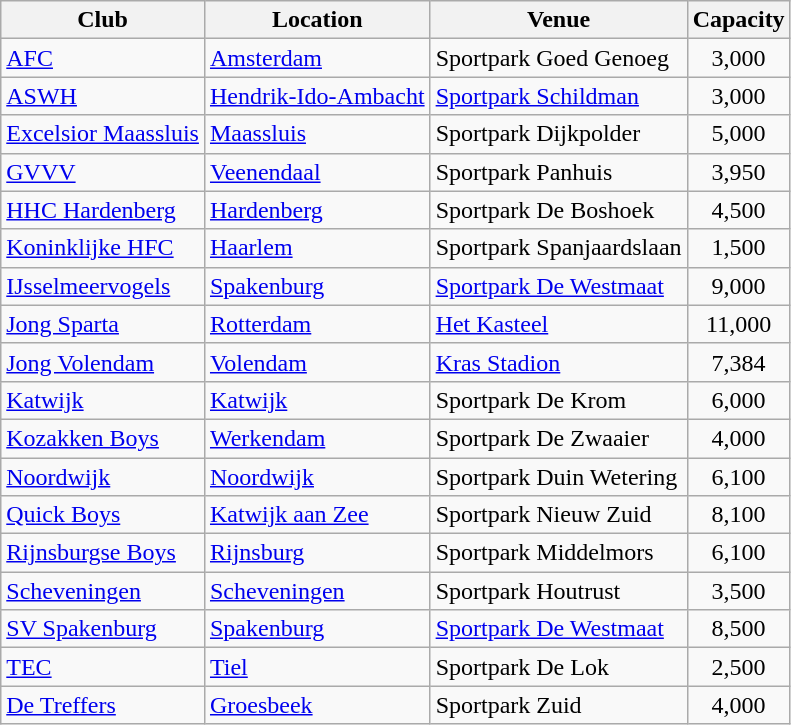<table class="wikitable sortable">
<tr>
<th>Club</th>
<th>Location</th>
<th>Venue</th>
<th>Capacity</th>
</tr>
<tr>
<td><a href='#'>AFC</a></td>
<td><a href='#'>Amsterdam</a></td>
<td>Sportpark Goed Genoeg</td>
<td style="text-align: center;">3,000</td>
</tr>
<tr>
<td><a href='#'>ASWH</a></td>
<td><a href='#'>Hendrik-Ido-Ambacht</a></td>
<td><a href='#'>Sportpark Schildman</a></td>
<td style="text-align: center;">3,000</td>
</tr>
<tr>
<td><a href='#'>Excelsior Maassluis</a></td>
<td><a href='#'>Maassluis</a></td>
<td>Sportpark Dijkpolder</td>
<td style="text-align: center;">5,000</td>
</tr>
<tr>
<td><a href='#'>GVVV</a></td>
<td><a href='#'>Veenendaal</a></td>
<td>Sportpark Panhuis</td>
<td style="text-align: center;">3,950</td>
</tr>
<tr>
<td><a href='#'>HHC Hardenberg</a></td>
<td><a href='#'>Hardenberg</a></td>
<td>Sportpark De Boshoek</td>
<td style="text-align: center;">4,500</td>
</tr>
<tr>
<td><a href='#'>Koninklijke HFC</a></td>
<td><a href='#'>Haarlem</a></td>
<td>Sportpark Spanjaardslaan</td>
<td style="text-align: center;">1,500</td>
</tr>
<tr>
<td><a href='#'>IJsselmeervogels</a></td>
<td><a href='#'>Spakenburg</a></td>
<td><a href='#'>Sportpark De Westmaat</a></td>
<td style="text-align: center;">9,000</td>
</tr>
<tr>
<td><a href='#'>Jong Sparta</a></td>
<td><a href='#'>Rotterdam</a></td>
<td><a href='#'>Het Kasteel</a></td>
<td style="text-align: center;">11,000</td>
</tr>
<tr>
<td><a href='#'>Jong Volendam</a></td>
<td><a href='#'>Volendam</a></td>
<td><a href='#'>Kras Stadion</a></td>
<td style="text-align:center;">7,384</td>
</tr>
<tr>
<td><a href='#'>Katwijk</a></td>
<td><a href='#'>Katwijk</a></td>
<td>Sportpark De Krom</td>
<td style="text-align: center;">6,000</td>
</tr>
<tr>
<td><a href='#'>Kozakken Boys</a></td>
<td><a href='#'>Werkendam</a></td>
<td>Sportpark De Zwaaier</td>
<td style="text-align: center;">4,000</td>
</tr>
<tr>
<td><a href='#'>Noordwijk</a></td>
<td><a href='#'>Noordwijk</a></td>
<td>Sportpark Duin Wetering</td>
<td style="text-align: center;">6,100</td>
</tr>
<tr>
<td><a href='#'>Quick Boys</a></td>
<td><a href='#'>Katwijk aan Zee</a></td>
<td>Sportpark Nieuw Zuid</td>
<td style="text-align: center;">8,100</td>
</tr>
<tr>
<td><a href='#'>Rijnsburgse Boys</a></td>
<td><a href='#'>Rijnsburg</a></td>
<td>Sportpark Middelmors</td>
<td style="text-align: center;">6,100</td>
</tr>
<tr>
<td><a href='#'>Scheveningen</a></td>
<td><a href='#'>Scheveningen</a></td>
<td>Sportpark Houtrust</td>
<td style="text-align: center;">3,500</td>
</tr>
<tr>
<td><a href='#'>SV Spakenburg</a></td>
<td><a href='#'>Spakenburg</a></td>
<td><a href='#'>Sportpark De Westmaat</a></td>
<td style="text-align: center;">8,500</td>
</tr>
<tr>
<td><a href='#'>TEC</a></td>
<td><a href='#'>Tiel</a></td>
<td>Sportpark De Lok</td>
<td style="text-align:center;">2,500</td>
</tr>
<tr>
<td><a href='#'>De Treffers</a></td>
<td><a href='#'>Groesbeek</a></td>
<td>Sportpark Zuid</td>
<td style="text-align: center;">4,000</td>
</tr>
</table>
